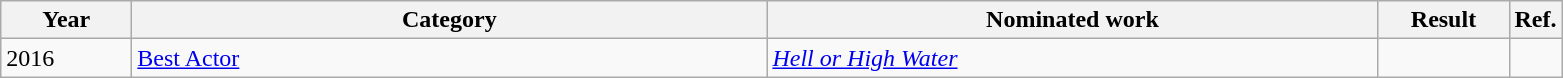<table class=wikitable>
<tr>
<th scope="col" style="width:5em;">Year</th>
<th scope="col" style="width:26em;">Category</th>
<th scope="col" style="width:25em;">Nominated work</th>
<th scope="col" style="width:5em;">Result</th>
<th>Ref.</th>
</tr>
<tr>
<td>2016</td>
<td><a href='#'>Best Actor</a></td>
<td><em><a href='#'>Hell or High Water</a></em></td>
<td></td>
</tr>
</table>
